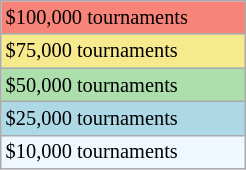<table class="wikitable"  style="font-size:85%; width:13%;">
<tr style="background:#f88379;">
<td>$100,000 tournaments</td>
</tr>
<tr style="background:#f7e98e;">
<td>$75,000 tournaments</td>
</tr>
<tr style="background:#addfad;">
<td>$50,000 tournaments</td>
</tr>
<tr style="background:lightblue;">
<td>$25,000 tournaments</td>
</tr>
<tr style="background:#f0f8ff;">
<td>$10,000 tournaments</td>
</tr>
</table>
